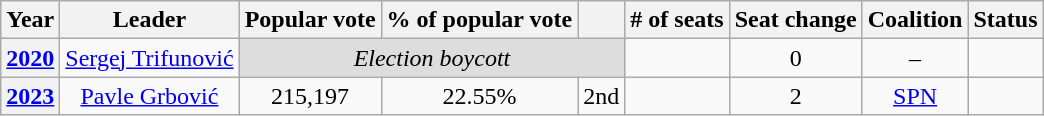<table class="wikitable" style="text-align:center">
<tr>
<th>Year</th>
<th>Leader</th>
<th>Popular vote</th>
<th>% of popular vote</th>
<th></th>
<th># of seats</th>
<th>Seat change</th>
<th>Coalition</th>
<th>Status</th>
</tr>
<tr>
<th><a href='#'>2020</a></th>
<td><a href='#'>Sergej Trifunović</a></td>
<td colspan="3" style="background:#ddd"><em>Election boycott</em></td>
<td></td>
<td> 0</td>
<td>–</td>
<td></td>
</tr>
<tr>
<th><a href='#'>2023</a></th>
<td><a href='#'>Pavle Grbović</a></td>
<td>215,197</td>
<td>22.55%</td>
<td> 2nd</td>
<td></td>
<td> 2</td>
<td><a href='#'>SPN</a></td>
<td></td>
</tr>
</table>
